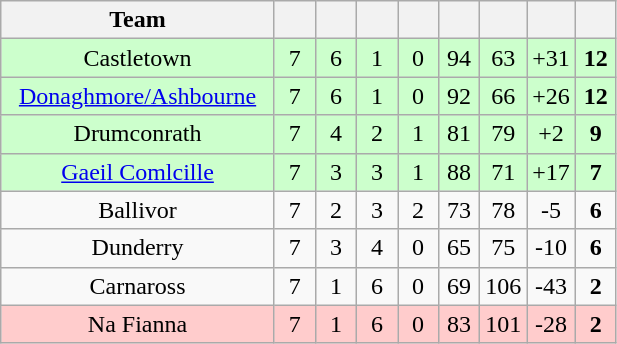<table class="wikitable" style="text-align:center">
<tr>
<th width="175">Team</th>
<th width="20"></th>
<th width="20"></th>
<th width="20"></th>
<th width="20"></th>
<th width="20"></th>
<th width="20"></th>
<th width="20"></th>
<th width="20"></th>
</tr>
<tr style="background:#cfc;">
<td>Castletown</td>
<td>7</td>
<td>6</td>
<td>1</td>
<td>0</td>
<td>94</td>
<td>63</td>
<td>+31</td>
<td><strong>12</strong></td>
</tr>
<tr style="background:#cfc;">
<td><a href='#'>Donaghmore/Ashbourne</a></td>
<td>7</td>
<td>6</td>
<td>1</td>
<td>0</td>
<td>92</td>
<td>66</td>
<td>+26</td>
<td><strong>12</strong></td>
</tr>
<tr style="background:#cfc;">
<td>Drumconrath</td>
<td>7</td>
<td>4</td>
<td>2</td>
<td>1</td>
<td>81</td>
<td>79</td>
<td>+2</td>
<td><strong>9</strong></td>
</tr>
<tr style="background:#cfc;">
<td><a href='#'>Gaeil Comlcille</a></td>
<td>7</td>
<td>3</td>
<td>3</td>
<td>1</td>
<td>88</td>
<td>71</td>
<td>+17</td>
<td><strong>7</strong></td>
</tr>
<tr>
<td>Ballivor</td>
<td>7</td>
<td>2</td>
<td>3</td>
<td>2</td>
<td>73</td>
<td>78</td>
<td>-5</td>
<td><strong>6</strong></td>
</tr>
<tr>
<td>Dunderry</td>
<td>7</td>
<td>3</td>
<td>4</td>
<td>0</td>
<td>65</td>
<td>75</td>
<td>-10</td>
<td><strong>6</strong></td>
</tr>
<tr>
<td>Carnaross</td>
<td>7</td>
<td>1</td>
<td>6</td>
<td>0</td>
<td>69</td>
<td>106</td>
<td>-43</td>
<td><strong>2</strong></td>
</tr>
<tr style="background:#fcc;">
<td>Na Fianna</td>
<td>7</td>
<td>1</td>
<td>6</td>
<td>0</td>
<td>83</td>
<td>101</td>
<td>-28</td>
<td><strong>2</strong></td>
</tr>
</table>
